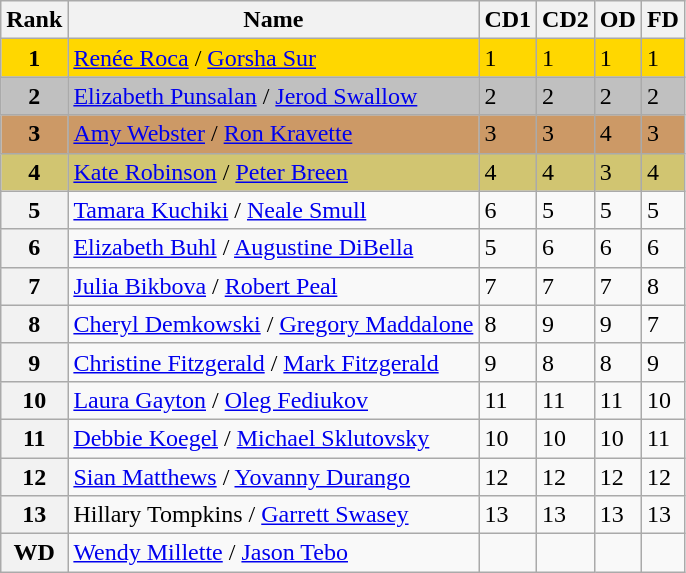<table class="wikitable">
<tr>
<th>Rank</th>
<th>Name</th>
<th>CD1</th>
<th>CD2</th>
<th>OD</th>
<th>FD</th>
</tr>
<tr bgcolor="gold">
<td align="center"><strong>1</strong></td>
<td><a href='#'>Renée Roca</a> / <a href='#'>Gorsha Sur</a></td>
<td>1</td>
<td>1</td>
<td>1</td>
<td>1</td>
</tr>
<tr bgcolor="silver">
<td align="center"><strong>2</strong></td>
<td><a href='#'>Elizabeth Punsalan</a> / <a href='#'>Jerod Swallow</a></td>
<td>2</td>
<td>2</td>
<td>2</td>
<td>2</td>
</tr>
<tr bgcolor="cc9966">
<td align="center"><strong>3</strong></td>
<td><a href='#'>Amy Webster</a> / <a href='#'>Ron Kravette</a></td>
<td>3</td>
<td>3</td>
<td>4</td>
<td>3</td>
</tr>
<tr bgcolor="#d1c571">
<td align="center"><strong>4</strong></td>
<td><a href='#'>Kate Robinson</a> / <a href='#'>Peter Breen</a></td>
<td>4</td>
<td>4</td>
<td>3</td>
<td>4</td>
</tr>
<tr>
<th>5</th>
<td><a href='#'>Tamara Kuchiki</a> / <a href='#'>Neale Smull</a></td>
<td>6</td>
<td>5</td>
<td>5</td>
<td>5</td>
</tr>
<tr>
<th>6</th>
<td><a href='#'>Elizabeth Buhl</a> / <a href='#'>Augustine DiBella</a></td>
<td>5</td>
<td>6</td>
<td>6</td>
<td>6</td>
</tr>
<tr>
<th>7</th>
<td><a href='#'>Julia Bikbova</a> / <a href='#'>Robert Peal</a></td>
<td>7</td>
<td>7</td>
<td>7</td>
<td>8</td>
</tr>
<tr>
<th>8</th>
<td><a href='#'>Cheryl Demkowski</a> / <a href='#'>Gregory Maddalone</a></td>
<td>8</td>
<td>9</td>
<td>9</td>
<td>7</td>
</tr>
<tr>
<th>9</th>
<td><a href='#'>Christine Fitzgerald</a> / <a href='#'>Mark Fitzgerald</a></td>
<td>9</td>
<td>8</td>
<td>8</td>
<td>9</td>
</tr>
<tr>
<th>10</th>
<td><a href='#'>Laura Gayton</a> / <a href='#'>Oleg Fediukov</a></td>
<td>11</td>
<td>11</td>
<td>11</td>
<td>10</td>
</tr>
<tr>
<th>11</th>
<td><a href='#'>Debbie Koegel</a> / <a href='#'>Michael Sklutovsky</a></td>
<td>10</td>
<td>10</td>
<td>10</td>
<td>11</td>
</tr>
<tr>
<th>12</th>
<td><a href='#'>Sian Matthews</a> / <a href='#'>Yovanny Durango</a></td>
<td>12</td>
<td>12</td>
<td>12</td>
<td>12</td>
</tr>
<tr>
<th>13</th>
<td>Hillary Tompkins / <a href='#'>Garrett Swasey</a></td>
<td>13</td>
<td>13</td>
<td>13</td>
<td>13</td>
</tr>
<tr>
<th>WD</th>
<td><a href='#'>Wendy Millette</a> / <a href='#'>Jason Tebo</a></td>
<td></td>
<td></td>
<td></td>
<td></td>
</tr>
</table>
